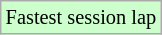<table class="wikitable" style="font-size: 85%;">
<tr style="background:#ccffcc;">
<td>Fastest session lap</td>
</tr>
</table>
